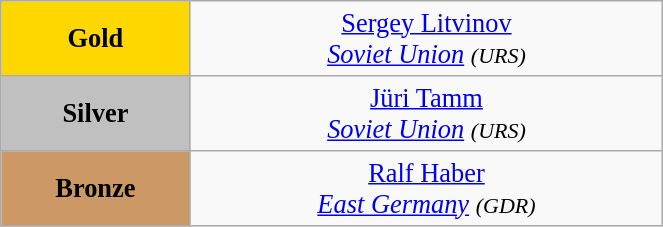<table class="wikitable" style=" text-align:center; font-size:110%;" width="35%">
<tr>
<td bgcolor="gold"><strong>Gold</strong></td>
<td> <a href='#'>Sergey Litvinov</a><br><em><a href='#'>Soviet Union</a> <small>(URS)</small></em></td>
</tr>
<tr>
<td bgcolor="silver"><strong>Silver</strong></td>
<td> <a href='#'>Jüri Tamm</a><br><em><a href='#'>Soviet Union</a> <small>(URS)</small></em></td>
</tr>
<tr>
<td bgcolor="CC9966"><strong>Bronze</strong></td>
<td> <a href='#'>Ralf Haber</a><br><em><a href='#'>East Germany</a> <small>(GDR)</small></em></td>
</tr>
</table>
